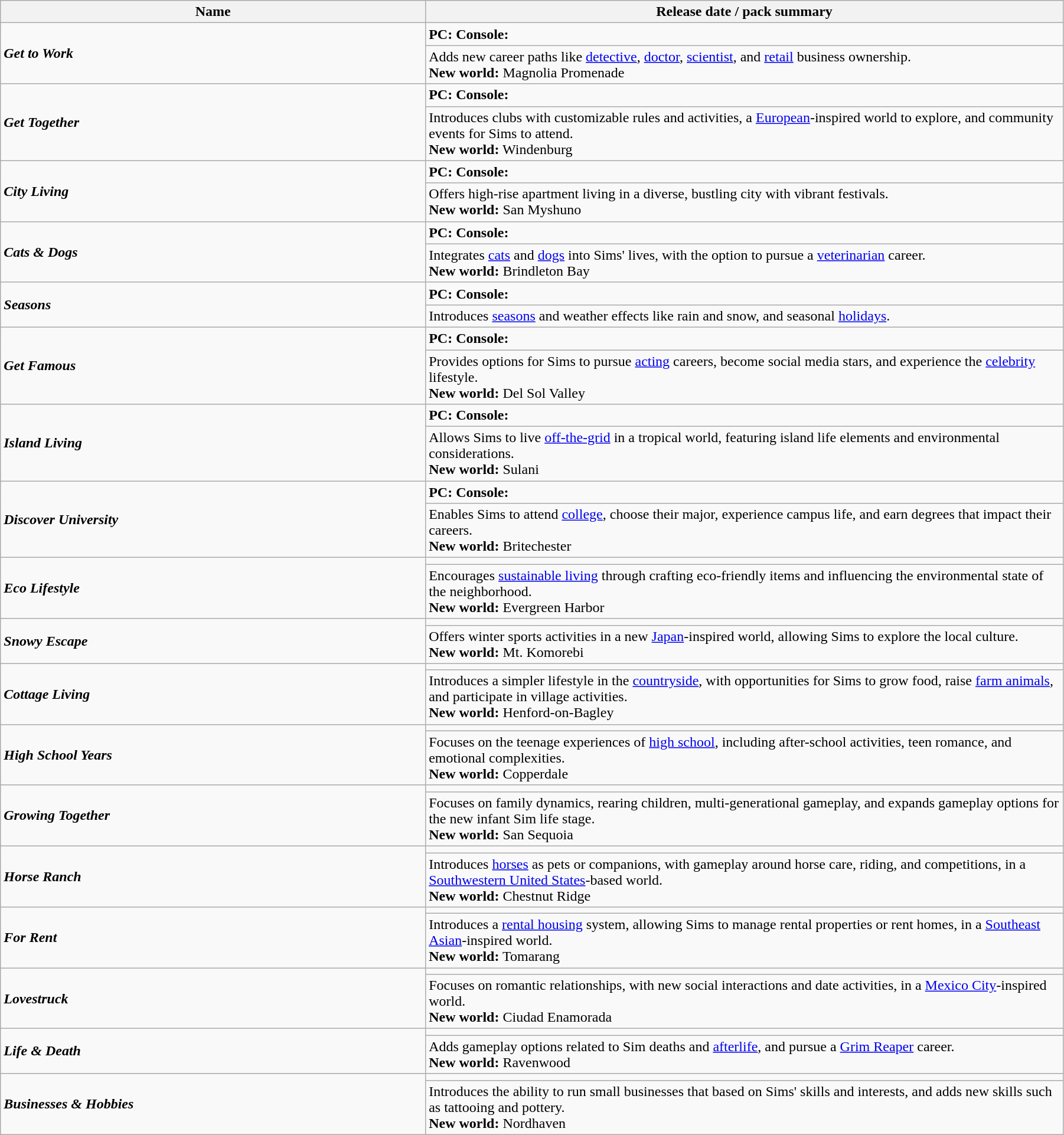<table class="wikitable" width="95%">
<tr>
<th width="40%">Name</th>
<th>Release date / pack summary</th>
</tr>
<tr>
<td rowspan="2"><strong><em>Get to Work</em></strong></td>
<td><strong>PC:</strong> <strong>Console:</strong></td>
</tr>
<tr>
<td>Adds new career paths like <a href='#'>detective</a>, <a href='#'>doctor</a>, <a href='#'>scientist</a>, and <a href='#'>retail</a> business ownership.<br><strong>New world:</strong> Magnolia Promenade</td>
</tr>
<tr>
<td rowspan="2"><strong><em>Get Together</em></strong></td>
<td><strong>PC:</strong> <strong>Console:</strong></td>
</tr>
<tr>
<td>Introduces clubs with customizable rules and activities, a <a href='#'>European</a>-inspired world to explore, and community events for Sims to attend.<br><strong>New world:</strong> Windenburg</td>
</tr>
<tr>
<td rowspan="2"><strong><em>City Living</em></strong></td>
<td><strong>PC:</strong> <strong>Console:</strong></td>
</tr>
<tr>
<td>Offers high-rise apartment living in a diverse, bustling city with vibrant festivals.<br><strong>New world:</strong> San Myshuno</td>
</tr>
<tr>
<td rowspan="2"><strong><em>Cats & Dogs</em></strong></td>
<td><strong>PC:</strong> <strong>Console:</strong></td>
</tr>
<tr>
<td>Integrates <a href='#'>cats</a> and <a href='#'>dogs</a> into Sims' lives, with the option to pursue a <a href='#'>veterinarian</a> career.<br><strong>New world:</strong> Brindleton Bay</td>
</tr>
<tr>
<td rowspan="2"><strong><em>Seasons</em></strong></td>
<td><strong>PC:</strong> <strong>Console:</strong></td>
</tr>
<tr>
<td>Introduces <a href='#'>seasons</a> and weather effects like rain and snow, and seasonal <a href='#'>holidays</a>.</td>
</tr>
<tr>
<td rowspan="2"><strong><em>Get Famous</em></strong></td>
<td><strong>PC:</strong> <strong>Console:</strong></td>
</tr>
<tr>
<td>Provides options for Sims to pursue <a href='#'>acting</a> careers, become social media stars, and experience the <a href='#'>celebrity</a> lifestyle.<br><strong>New world:</strong> Del Sol Valley</td>
</tr>
<tr>
<td rowspan="2"><strong><em>Island Living</em></strong></td>
<td><strong>PC:</strong> <strong>Console:</strong></td>
</tr>
<tr>
<td>Allows Sims to live <a href='#'>off-the-grid</a> in a tropical world, featuring island life elements and environmental considerations.<br><strong>New world:</strong> Sulani</td>
</tr>
<tr>
<td rowspan="2"><strong><em>Discover University</em></strong></td>
<td><strong>PC:</strong> <strong>Console:</strong></td>
</tr>
<tr>
<td>Enables Sims to attend <a href='#'>college</a>, choose their major, experience campus life, and earn degrees that impact their careers.<br><strong>New world:</strong> Britechester</td>
</tr>
<tr>
<td rowspan="2"><strong><em>Eco Lifestyle</em></strong></td>
<td></td>
</tr>
<tr>
<td>Encourages <a href='#'>sustainable living</a> through crafting eco-friendly items and influencing the environmental state of the neighborhood.<br><strong>New world:</strong> Evergreen Harbor</td>
</tr>
<tr>
<td rowspan="2"><strong><em>Snowy Escape</em></strong></td>
<td></td>
</tr>
<tr>
<td>Offers winter sports activities in a new <a href='#'>Japan</a>-inspired world, allowing Sims to explore the local culture.<br><strong>New world:</strong> Mt. Komorebi</td>
</tr>
<tr>
<td rowspan="2"><strong><em>Cottage Living</em></strong></td>
<td></td>
</tr>
<tr>
<td>Introduces a simpler lifestyle in the <a href='#'>countryside</a>, with opportunities for Sims to grow food, raise <a href='#'>farm animals</a>, and participate in village activities.<br><strong>New world:</strong> Henford-on-Bagley</td>
</tr>
<tr>
<td rowspan="2"><strong><em>High School Years</em></strong></td>
<td></td>
</tr>
<tr>
<td>Focuses on the teenage experiences of <a href='#'>high school</a>, including after-school activities, teen romance, and emotional complexities.<br><strong>New world:</strong> Copperdale</td>
</tr>
<tr>
<td rowspan="2"><strong><em>Growing Together</em></strong></td>
<td></td>
</tr>
<tr>
<td>Focuses on family dynamics, rearing children, multi-generational gameplay, and expands gameplay options for the new infant Sim life stage.<br><strong>New world:</strong> San Sequoia</td>
</tr>
<tr>
<td rowspan="2"><strong><em>Horse Ranch</em></strong></td>
<td></td>
</tr>
<tr>
<td>Introduces <a href='#'>horses</a> as pets or companions, with gameplay around horse care, riding, and competitions, in a <a href='#'>Southwestern United States</a>-based world.<br><strong>New world:</strong> Chestnut Ridge</td>
</tr>
<tr>
<td rowspan="2"><strong><em>For Rent</em></strong></td>
<td></td>
</tr>
<tr>
<td>Introduces a <a href='#'>rental housing</a> system, allowing Sims to manage rental properties or rent homes, in a <a href='#'>Southeast Asian</a>-inspired world.<br><strong>New world:</strong> Tomarang</td>
</tr>
<tr>
<td rowspan="2"><strong><em>Lovestruck</em></strong></td>
<td></td>
</tr>
<tr>
<td>Focuses on romantic relationships, with new social interactions and date activities, in a <a href='#'>Mexico City</a>-inspired world.<br><strong>New world:</strong> Ciudad Enamorada</td>
</tr>
<tr>
<td rowspan="2"><strong><em>Life & Death</em></strong></td>
<td></td>
</tr>
<tr>
<td>Adds gameplay options related to Sim deaths and <a href='#'>afterlife</a>, and pursue a <a href='#'>Grim Reaper</a> career.<br><strong>New world:</strong> Ravenwood</td>
</tr>
<tr>
<td rowspan="2"><strong><em>Businesses & Hobbies</em></strong></td>
<td></td>
</tr>
<tr>
<td>Introduces the ability to run small businesses that based on Sims' skills and interests, and adds new skills such as tattooing and pottery.<br><strong>New world:</strong> Nordhaven</td>
</tr>
</table>
